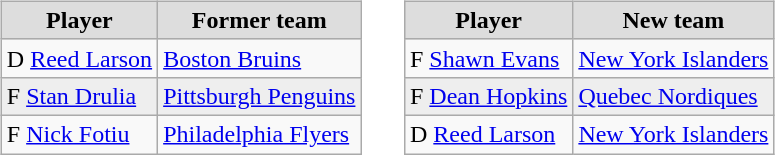<table cellspacing="10">
<tr>
<td valign="top"><br><table class="wikitable">
<tr style="text-align:center; background:#ddd;">
<td><strong>Player</strong></td>
<td><strong>Former team</strong></td>
</tr>
<tr>
<td>D <a href='#'>Reed Larson</a></td>
<td><a href='#'>Boston Bruins</a></td>
</tr>
<tr style="background:#eee;">
<td>F <a href='#'>Stan Drulia</a></td>
<td><a href='#'>Pittsburgh Penguins</a></td>
</tr>
<tr>
<td>F <a href='#'>Nick Fotiu</a></td>
<td><a href='#'>Philadelphia Flyers</a></td>
</tr>
</table>
</td>
<td valign="top"><br><table class="wikitable">
<tr style="text-align:center; background:#ddd;">
<td><strong>Player</strong></td>
<td><strong>New team</strong></td>
</tr>
<tr>
<td>F <a href='#'>Shawn Evans</a></td>
<td><a href='#'>New York Islanders</a></td>
</tr>
<tr style="background:#eee;">
<td>F <a href='#'>Dean Hopkins</a></td>
<td><a href='#'>Quebec Nordiques</a></td>
</tr>
<tr>
<td>D <a href='#'>Reed Larson</a></td>
<td><a href='#'>New York Islanders</a></td>
</tr>
</table>
</td>
</tr>
</table>
